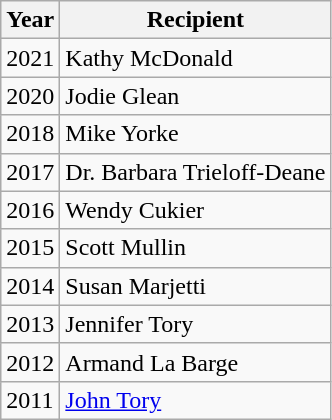<table class="wikitable sortable">
<tr>
<th>Year</th>
<th>Recipient</th>
</tr>
<tr>
<td>2021</td>
<td>Kathy McDonald</td>
</tr>
<tr>
<td>2020</td>
<td>Jodie Glean</td>
</tr>
<tr>
<td>2018</td>
<td>Mike Yorke</td>
</tr>
<tr>
<td>2017</td>
<td>Dr. Barbara Trieloff-Deane</td>
</tr>
<tr>
<td>2016</td>
<td>Wendy Cukier</td>
</tr>
<tr>
<td>2015</td>
<td>Scott Mullin</td>
</tr>
<tr>
<td>2014</td>
<td>Susan Marjetti</td>
</tr>
<tr>
<td>2013</td>
<td>Jennifer Tory</td>
</tr>
<tr>
<td>2012</td>
<td>Armand La Barge</td>
</tr>
<tr>
<td>2011</td>
<td><a href='#'>John Tory</a></td>
</tr>
</table>
